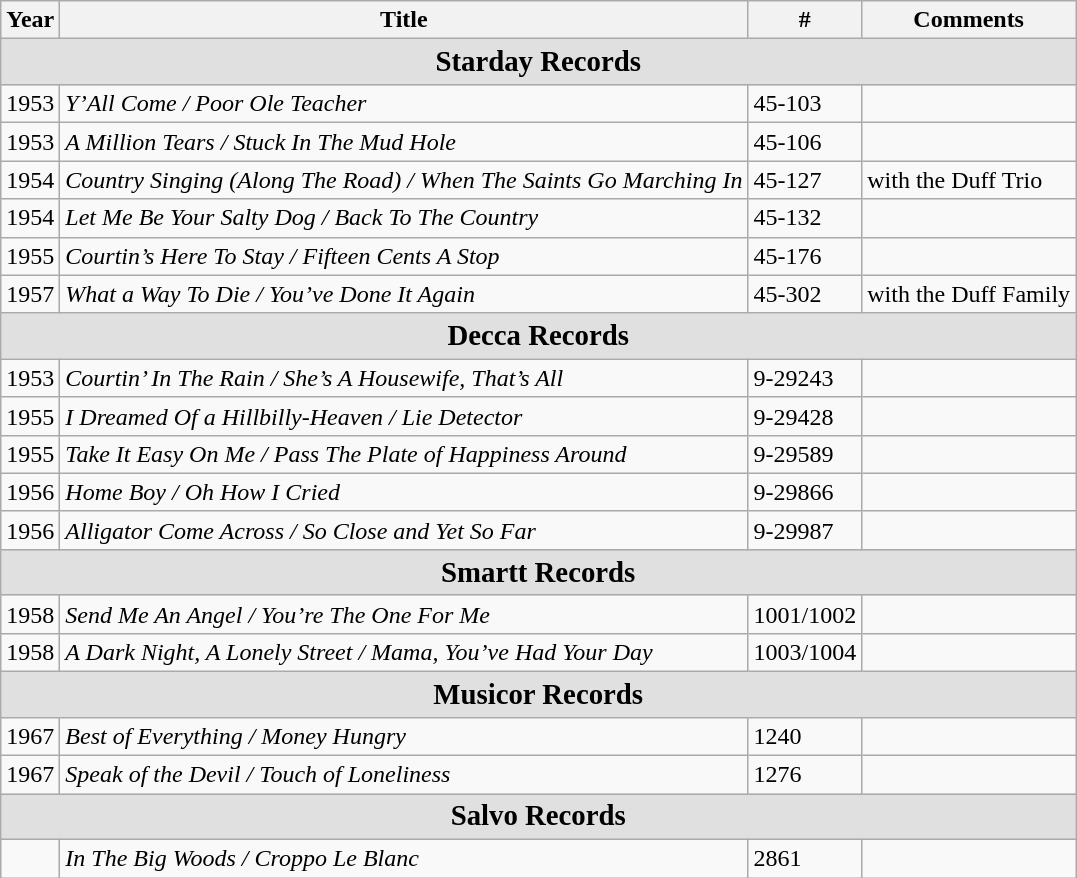<table class="wikitable">
<tr class="hintergrundfarbe8">
<th>Year</th>
<th>Title</th>
<th>#</th>
<th>Comments</th>
</tr>
<tr>
<td colspan="4" style="background:#E0E0E0; font-size:larger; text-align:center;"><strong>Starday Records</strong></td>
</tr>
<tr>
<td>1953</td>
<td><em>Y’All Come / Poor Ole Teacher</em></td>
<td>45-103</td>
<td></td>
</tr>
<tr>
<td>1953</td>
<td><em>A Million Tears / Stuck In The Mud Hole</em></td>
<td>45-106</td>
<td></td>
</tr>
<tr>
<td>1954</td>
<td><em>Country Singing (Along The Road) / When The Saints Go Marching In</em></td>
<td>45-127</td>
<td>with the Duff Trio</td>
</tr>
<tr>
<td>1954</td>
<td><em>Let Me Be Your Salty Dog / Back To The Country</em></td>
<td>45-132</td>
<td></td>
</tr>
<tr>
<td>1955</td>
<td><em>Courtin’s Here To Stay / Fifteen Cents A Stop</em></td>
<td>45-176</td>
<td></td>
</tr>
<tr>
<td>1957</td>
<td><em>What a Way To Die / You’ve Done It Again</em></td>
<td>45-302</td>
<td>with the Duff Family</td>
</tr>
<tr>
<td colspan="4" style="background:#E0E0E0; font-size:larger; text-align:center;"><strong>Decca Records</strong></td>
</tr>
<tr>
<td>1953</td>
<td><em>Courtin’ In The Rain / She’s A Housewife, That’s All</em></td>
<td>9-29243</td>
<td></td>
</tr>
<tr>
<td>1955</td>
<td><em>I Dreamed Of a Hillbilly-Heaven / Lie Detector</em></td>
<td>9-29428</td>
<td></td>
</tr>
<tr>
<td>1955</td>
<td><em>Take It Easy On Me / Pass The Plate of Happiness Around</em></td>
<td>9-29589</td>
<td></td>
</tr>
<tr>
<td>1956</td>
<td><em>Home Boy / Oh How I Cried</em></td>
<td>9-29866</td>
<td></td>
</tr>
<tr>
<td>1956</td>
<td><em>Alligator Come Across / So Close and Yet So Far</em></td>
<td>9-29987</td>
<td></td>
</tr>
<tr>
<td colspan="4" style="background:#E0E0E0; font-size:larger; text-align:center;"><strong>Smartt Records</strong></td>
</tr>
<tr>
<td>1958</td>
<td><em>Send Me An Angel / You’re The One For Me</em></td>
<td>1001/1002</td>
<td></td>
</tr>
<tr>
<td>1958</td>
<td><em>A Dark Night, A Lonely Street / Mama, You’ve Had Your Day</em></td>
<td>1003/1004</td>
<td></td>
</tr>
<tr>
<td colspan="4" style="background:#E0E0E0; font-size:larger; text-align:center;"><strong>Musicor Records</strong></td>
</tr>
<tr>
<td>1967</td>
<td><em>Best of Everything / Money Hungry</em></td>
<td>1240</td>
<td></td>
</tr>
<tr>
<td>1967</td>
<td><em>Speak of the Devil / Touch of Loneliness</em></td>
<td>1276</td>
<td></td>
</tr>
<tr>
<td colspan="4" style="background:#E0E0E0; font-size:larger; text-align:center;"><strong>Salvo Records</strong></td>
</tr>
<tr>
<td></td>
<td><em>In The Big Woods / Croppo Le Blanc</em></td>
<td>2861</td>
<td></td>
</tr>
</table>
